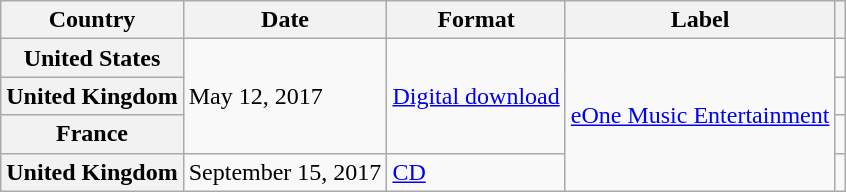<table class="wikitable plainrowheaders">
<tr>
<th scope="col">Country</th>
<th scope="col">Date</th>
<th scope="col">Format</th>
<th scope="col">Label</th>
<th scope="col"></th>
</tr>
<tr>
<th scope="row">United States</th>
<td rowspan="3">May 12, 2017</td>
<td rowspan="3"><a href='#'>Digital download</a></td>
<td rowspan="4"><a href='#'>eOne Music Entertainment</a></td>
<td style="text-align:center;"></td>
</tr>
<tr>
<th scope="row">United Kingdom</th>
<td style="text-align:center;"></td>
</tr>
<tr>
<th scope="row">France</th>
<td style="text-align:center;"></td>
</tr>
<tr>
<th scope="row">United Kingdom</th>
<td>September 15, 2017</td>
<td><a href='#'>CD</a></td>
<td style="text-align:center;"></td>
</tr>
</table>
